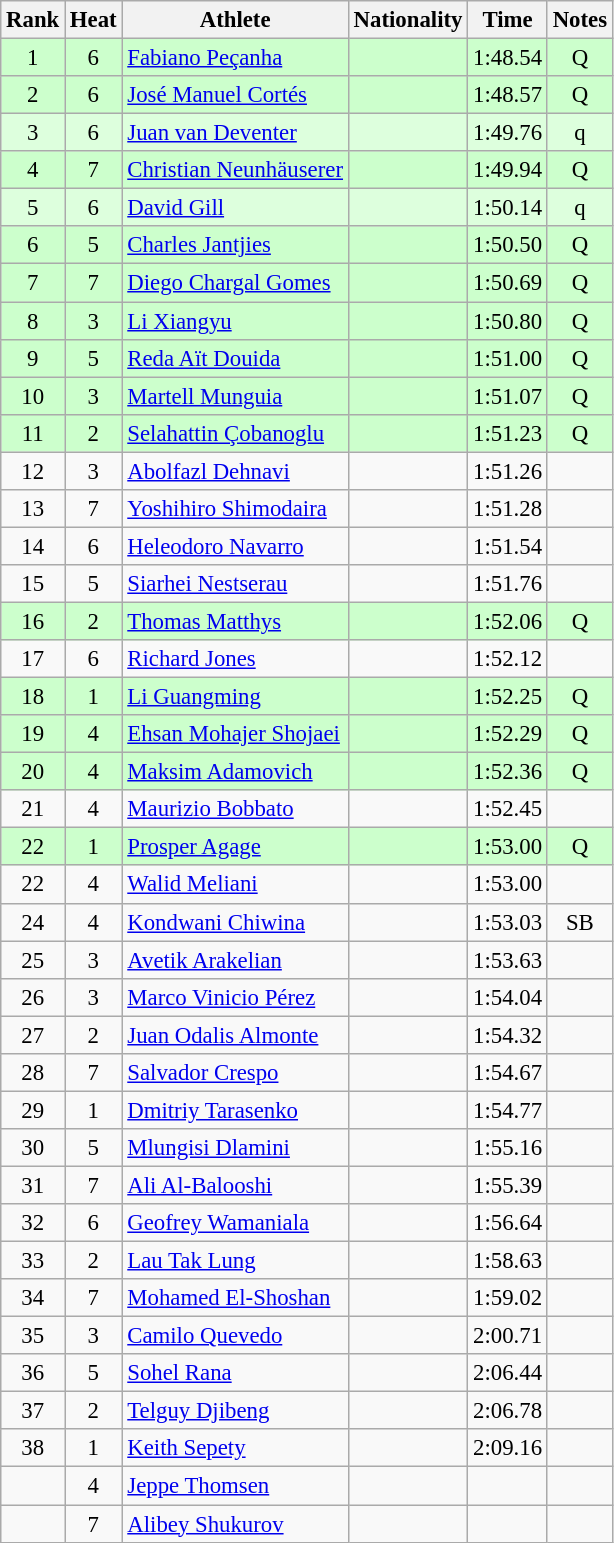<table class="wikitable sortable" style="text-align:center;font-size:95%">
<tr>
<th>Rank</th>
<th>Heat</th>
<th>Athlete</th>
<th>Nationality</th>
<th>Time</th>
<th>Notes</th>
</tr>
<tr bgcolor=ccffcc>
<td>1</td>
<td>6</td>
<td align="left"><a href='#'>Fabiano Peçanha</a></td>
<td align=left></td>
<td>1:48.54</td>
<td>Q</td>
</tr>
<tr bgcolor=ccffcc>
<td>2</td>
<td>6</td>
<td align="left"><a href='#'>José Manuel Cortés</a></td>
<td align=left></td>
<td>1:48.57</td>
<td>Q</td>
</tr>
<tr bgcolor=ddffdd>
<td>3</td>
<td>6</td>
<td align="left"><a href='#'>Juan van Deventer</a></td>
<td align=left></td>
<td>1:49.76</td>
<td>q</td>
</tr>
<tr bgcolor=ccffcc>
<td>4</td>
<td>7</td>
<td align="left"><a href='#'>Christian Neunhäuserer</a></td>
<td align=left></td>
<td>1:49.94</td>
<td>Q</td>
</tr>
<tr bgcolor=ddffdd>
<td>5</td>
<td>6</td>
<td align="left"><a href='#'>David Gill</a></td>
<td align=left></td>
<td>1:50.14</td>
<td>q</td>
</tr>
<tr bgcolor=ccffcc>
<td>6</td>
<td>5</td>
<td align="left"><a href='#'>Charles Jantjies</a></td>
<td align=left></td>
<td>1:50.50</td>
<td>Q</td>
</tr>
<tr bgcolor=ccffcc>
<td>7</td>
<td>7</td>
<td align="left"><a href='#'>Diego Chargal Gomes</a></td>
<td align=left></td>
<td>1:50.69</td>
<td>Q</td>
</tr>
<tr bgcolor=ccffcc>
<td>8</td>
<td>3</td>
<td align="left"><a href='#'>Li Xiangyu</a></td>
<td align=left></td>
<td>1:50.80</td>
<td>Q</td>
</tr>
<tr bgcolor=ccffcc>
<td>9</td>
<td>5</td>
<td align="left"><a href='#'>Reda Aït Douida</a></td>
<td align=left></td>
<td>1:51.00</td>
<td>Q</td>
</tr>
<tr bgcolor=ccffcc>
<td>10</td>
<td>3</td>
<td align="left"><a href='#'>Martell Munguia</a></td>
<td align=left></td>
<td>1:51.07</td>
<td>Q</td>
</tr>
<tr bgcolor=ccffcc>
<td>11</td>
<td>2</td>
<td align="left"><a href='#'>Selahattin Çobanoglu</a></td>
<td align=left></td>
<td>1:51.23</td>
<td>Q</td>
</tr>
<tr>
<td>12</td>
<td>3</td>
<td align="left"><a href='#'>Abolfazl Dehnavi</a></td>
<td align=left></td>
<td>1:51.26</td>
<td></td>
</tr>
<tr>
<td>13</td>
<td>7</td>
<td align="left"><a href='#'>Yoshihiro Shimodaira</a></td>
<td align=left></td>
<td>1:51.28</td>
<td></td>
</tr>
<tr>
<td>14</td>
<td>6</td>
<td align="left"><a href='#'>Heleodoro Navarro</a></td>
<td align=left></td>
<td>1:51.54</td>
<td></td>
</tr>
<tr>
<td>15</td>
<td>5</td>
<td align="left"><a href='#'>Siarhei Nestserau</a></td>
<td align=left></td>
<td>1:51.76</td>
<td></td>
</tr>
<tr bgcolor=ccffcc>
<td>16</td>
<td>2</td>
<td align="left"><a href='#'>Thomas Matthys</a></td>
<td align=left></td>
<td>1:52.06</td>
<td>Q</td>
</tr>
<tr>
<td>17</td>
<td>6</td>
<td align="left"><a href='#'>Richard Jones</a></td>
<td align=left></td>
<td>1:52.12</td>
<td></td>
</tr>
<tr bgcolor=ccffcc>
<td>18</td>
<td>1</td>
<td align="left"><a href='#'>Li Guangming</a></td>
<td align=left></td>
<td>1:52.25</td>
<td>Q</td>
</tr>
<tr bgcolor=ccffcc>
<td>19</td>
<td>4</td>
<td align="left"><a href='#'>Ehsan Mohajer Shojaei</a></td>
<td align=left></td>
<td>1:52.29</td>
<td>Q</td>
</tr>
<tr bgcolor=ccffcc>
<td>20</td>
<td>4</td>
<td align="left"><a href='#'>Maksim Adamovich</a></td>
<td align=left></td>
<td>1:52.36</td>
<td>Q</td>
</tr>
<tr>
<td>21</td>
<td>4</td>
<td align="left"><a href='#'>Maurizio Bobbato</a></td>
<td align=left></td>
<td>1:52.45</td>
<td></td>
</tr>
<tr bgcolor=ccffcc>
<td>22</td>
<td>1</td>
<td align="left"><a href='#'>Prosper Agage</a></td>
<td align=left></td>
<td>1:53.00</td>
<td>Q</td>
</tr>
<tr>
<td>22</td>
<td>4</td>
<td align="left"><a href='#'>Walid Meliani</a></td>
<td align=left></td>
<td>1:53.00</td>
<td></td>
</tr>
<tr>
<td>24</td>
<td>4</td>
<td align="left"><a href='#'>Kondwani Chiwina</a></td>
<td align=left></td>
<td>1:53.03</td>
<td>SB</td>
</tr>
<tr>
<td>25</td>
<td>3</td>
<td align="left"><a href='#'>Avetik Arakelian</a></td>
<td align=left></td>
<td>1:53.63</td>
<td></td>
</tr>
<tr>
<td>26</td>
<td>3</td>
<td align="left"><a href='#'>Marco Vinicio Pérez</a></td>
<td align=left></td>
<td>1:54.04</td>
<td></td>
</tr>
<tr>
<td>27</td>
<td>2</td>
<td align="left"><a href='#'>Juan Odalis Almonte</a></td>
<td align=left></td>
<td>1:54.32</td>
<td></td>
</tr>
<tr>
<td>28</td>
<td>7</td>
<td align="left"><a href='#'>Salvador Crespo</a></td>
<td align=left></td>
<td>1:54.67</td>
<td></td>
</tr>
<tr>
<td>29</td>
<td>1</td>
<td align="left"><a href='#'>Dmitriy Tarasenko</a></td>
<td align=left></td>
<td>1:54.77</td>
<td></td>
</tr>
<tr>
<td>30</td>
<td>5</td>
<td align="left"><a href='#'>Mlungisi Dlamini</a></td>
<td align=left></td>
<td>1:55.16</td>
<td></td>
</tr>
<tr>
<td>31</td>
<td>7</td>
<td align="left"><a href='#'>Ali Al-Balooshi</a></td>
<td align=left></td>
<td>1:55.39</td>
<td></td>
</tr>
<tr>
<td>32</td>
<td>6</td>
<td align="left"><a href='#'>Geofrey Wamaniala</a></td>
<td align=left></td>
<td>1:56.64</td>
<td></td>
</tr>
<tr>
<td>33</td>
<td>2</td>
<td align="left"><a href='#'>Lau Tak Lung</a></td>
<td align=left></td>
<td>1:58.63</td>
<td></td>
</tr>
<tr>
<td>34</td>
<td>7</td>
<td align="left"><a href='#'>Mohamed El-Shoshan</a></td>
<td align=left></td>
<td>1:59.02</td>
<td></td>
</tr>
<tr>
<td>35</td>
<td>3</td>
<td align="left"><a href='#'>Camilo Quevedo</a></td>
<td align=left></td>
<td>2:00.71</td>
<td></td>
</tr>
<tr>
<td>36</td>
<td>5</td>
<td align="left"><a href='#'>Sohel Rana</a></td>
<td align=left></td>
<td>2:06.44</td>
<td></td>
</tr>
<tr>
<td>37</td>
<td>2</td>
<td align="left"><a href='#'>Telguy Djibeng</a></td>
<td align=left></td>
<td>2:06.78</td>
<td></td>
</tr>
<tr>
<td>38</td>
<td>1</td>
<td align="left"><a href='#'>Keith Sepety</a></td>
<td align=left></td>
<td>2:09.16</td>
<td></td>
</tr>
<tr>
<td></td>
<td>4</td>
<td align="left"><a href='#'>Jeppe Thomsen</a></td>
<td align=left></td>
<td></td>
<td></td>
</tr>
<tr>
<td></td>
<td>7</td>
<td align="left"><a href='#'>Alibey Shukurov</a></td>
<td align=left></td>
<td></td>
<td></td>
</tr>
</table>
